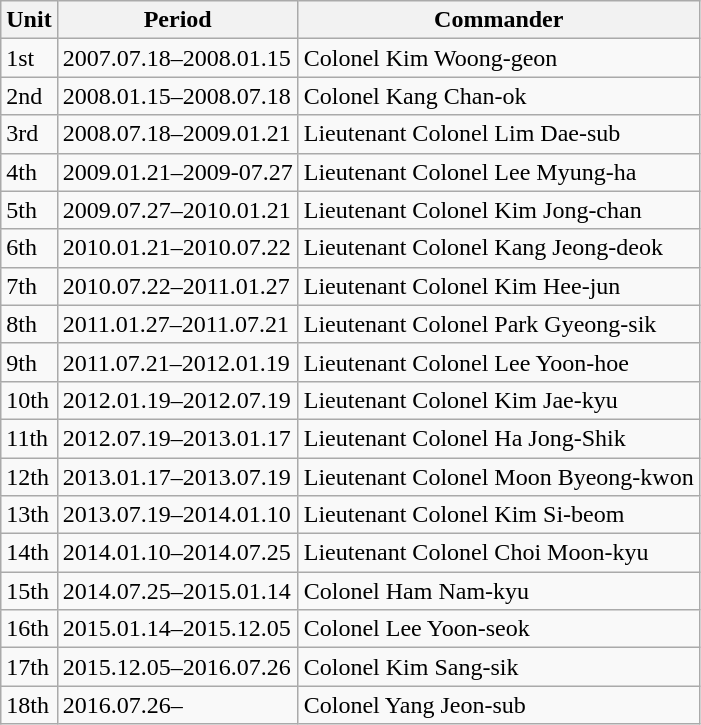<table class="wikitable">
<tr>
<th>Unit</th>
<th>Period</th>
<th>Commander</th>
</tr>
<tr>
<td>1st</td>
<td>2007.07.18–2008.01.15</td>
<td>Colonel Kim Woong-geon</td>
</tr>
<tr>
<td>2nd</td>
<td>2008.01.15–2008.07.18</td>
<td>Colonel Kang Chan-ok</td>
</tr>
<tr>
<td>3rd</td>
<td>2008.07.18–2009.01.21</td>
<td>Lieutenant Colonel Lim Dae-sub</td>
</tr>
<tr>
<td>4th</td>
<td>2009.01.21–2009-07.27</td>
<td>Lieutenant Colonel Lee Myung-ha</td>
</tr>
<tr>
<td>5th</td>
<td>2009.07.27–2010.01.21</td>
<td>Lieutenant Colonel Kim Jong-chan</td>
</tr>
<tr>
<td>6th</td>
<td>2010.01.21–2010.07.22</td>
<td>Lieutenant Colonel Kang Jeong-deok</td>
</tr>
<tr>
<td>7th</td>
<td>2010.07.22–2011.01.27</td>
<td>Lieutenant Colonel Kim Hee-jun</td>
</tr>
<tr>
<td>8th</td>
<td>2011.01.27–2011.07.21</td>
<td>Lieutenant Colonel Park Gyeong-sik</td>
</tr>
<tr>
<td>9th</td>
<td>2011.07.21–2012.01.19</td>
<td>Lieutenant Colonel Lee Yoon-hoe</td>
</tr>
<tr>
<td>10th</td>
<td>2012.01.19–2012.07.19</td>
<td>Lieutenant Colonel Kim Jae-kyu</td>
</tr>
<tr>
<td>11th</td>
<td>2012.07.19–2013.01.17</td>
<td>Lieutenant Colonel Ha Jong-Shik</td>
</tr>
<tr>
<td>12th</td>
<td>2013.01.17–2013.07.19</td>
<td>Lieutenant Colonel Moon Byeong-kwon</td>
</tr>
<tr>
<td>13th</td>
<td>2013.07.19–2014.01.10</td>
<td>Lieutenant Colonel Kim Si-beom</td>
</tr>
<tr>
<td>14th</td>
<td>2014.01.10–2014.07.25</td>
<td>Lieutenant Colonel Choi Moon-kyu</td>
</tr>
<tr>
<td>15th</td>
<td>2014.07.25–2015.01.14</td>
<td>Colonel Ham Nam-kyu</td>
</tr>
<tr>
<td>16th</td>
<td>2015.01.14–2015.12.05</td>
<td>Colonel Lee Yoon-seok</td>
</tr>
<tr>
<td>17th</td>
<td>2015.12.05–2016.07.26</td>
<td>Colonel Kim Sang-sik</td>
</tr>
<tr>
<td>18th</td>
<td>2016.07.26–</td>
<td>Colonel Yang Jeon-sub</td>
</tr>
</table>
